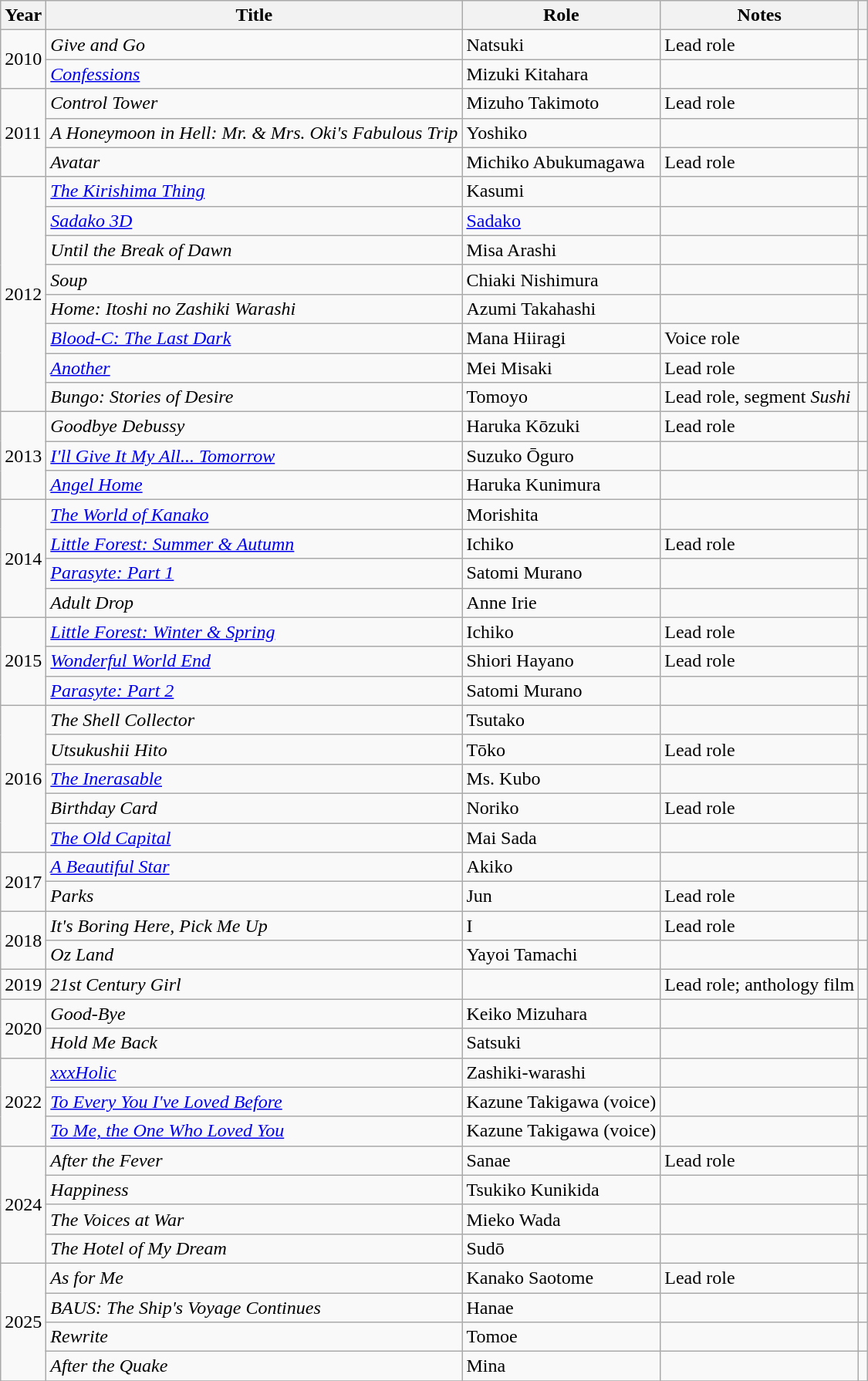<table class="wikitable sortable">
<tr>
<th>Year</th>
<th>Title</th>
<th>Role</th>
<th class = "unsortable">Notes</th>
<th class = "unsortable"></th>
</tr>
<tr>
<td rowspan=2>2010</td>
<td><em>Give and Go</em></td>
<td>Natsuki</td>
<td>Lead role</td>
<td></td>
</tr>
<tr>
<td><em><a href='#'>Confessions</a></em></td>
<td>Mizuki Kitahara</td>
<td></td>
<td></td>
</tr>
<tr>
<td rowspan=3>2011</td>
<td><em>Control Tower</em></td>
<td>Mizuho Takimoto</td>
<td>Lead role</td>
<td></td>
</tr>
<tr>
<td><em>A Honeymoon in Hell: Mr. & Mrs. Oki's Fabulous Trip</em></td>
<td>Yoshiko</td>
<td></td>
<td></td>
</tr>
<tr>
<td><em>Avatar</em></td>
<td>Michiko Abukumagawa</td>
<td>Lead role</td>
<td></td>
</tr>
<tr>
<td rowspan=8>2012</td>
<td><em><a href='#'>The Kirishima Thing</a></em></td>
<td>Kasumi</td>
<td></td>
<td></td>
</tr>
<tr>
<td><em><a href='#'>Sadako 3D</a></em></td>
<td><a href='#'>Sadako</a></td>
<td></td>
<td></td>
</tr>
<tr>
<td><em>Until the Break of Dawn</em></td>
<td>Misa Arashi</td>
<td></td>
<td></td>
</tr>
<tr>
<td><em>Soup</em></td>
<td>Chiaki Nishimura</td>
<td></td>
<td></td>
</tr>
<tr>
<td><em>Home: Itoshi no Zashiki Warashi</em></td>
<td>Azumi Takahashi</td>
<td></td>
<td></td>
</tr>
<tr>
<td><em><a href='#'>Blood-C: The Last Dark</a></em></td>
<td>Mana Hiiragi</td>
<td>Voice role</td>
<td></td>
</tr>
<tr>
<td><em><a href='#'>Another</a></em></td>
<td>Mei Misaki</td>
<td>Lead role</td>
<td></td>
</tr>
<tr>
<td><em>Bungo: Stories of Desire</em></td>
<td>Tomoyo</td>
<td>Lead role, segment <em>Sushi</em></td>
<td></td>
</tr>
<tr>
<td rowspan=3>2013</td>
<td><em>Goodbye Debussy</em></td>
<td>Haruka Kōzuki</td>
<td>Lead role</td>
<td></td>
</tr>
<tr>
<td><em><a href='#'>I'll Give It My All... Tomorrow</a></em></td>
<td>Suzuko Ōguro</td>
<td></td>
<td></td>
</tr>
<tr>
<td><em><a href='#'>Angel Home</a></em></td>
<td>Haruka Kunimura</td>
<td></td>
<td></td>
</tr>
<tr>
<td rowspan=4>2014</td>
<td><em><a href='#'>The World of Kanako</a></em></td>
<td>Morishita</td>
<td></td>
<td></td>
</tr>
<tr>
<td><em><a href='#'>Little Forest: Summer & Autumn</a></em></td>
<td>Ichiko</td>
<td>Lead role</td>
<td></td>
</tr>
<tr>
<td><em><a href='#'>Parasyte: Part 1</a></em></td>
<td>Satomi Murano</td>
<td></td>
<td></td>
</tr>
<tr>
<td><em>Adult Drop</em></td>
<td>Anne Irie</td>
<td></td>
<td></td>
</tr>
<tr>
<td rowspan=3>2015</td>
<td><em><a href='#'>Little Forest: Winter & Spring</a></em></td>
<td>Ichiko</td>
<td>Lead role</td>
<td></td>
</tr>
<tr>
<td><em><a href='#'>Wonderful World End</a></em></td>
<td>Shiori Hayano</td>
<td>Lead role</td>
<td></td>
</tr>
<tr>
<td><em><a href='#'>Parasyte: Part 2</a></em></td>
<td>Satomi Murano</td>
<td></td>
<td></td>
</tr>
<tr>
<td rowspan=5>2016</td>
<td><em>The Shell Collector</em></td>
<td>Tsutako</td>
<td></td>
<td></td>
</tr>
<tr>
<td><em>Utsukushii Hito</em></td>
<td>Tōko</td>
<td>Lead role</td>
<td></td>
</tr>
<tr>
<td><em><a href='#'>The Inerasable</a></em></td>
<td>Ms. Kubo</td>
<td></td>
<td></td>
</tr>
<tr>
<td><em>Birthday Card</em></td>
<td>Noriko</td>
<td>Lead role</td>
<td></td>
</tr>
<tr>
<td><em><a href='#'>The Old Capital</a></em></td>
<td>Mai Sada</td>
<td></td>
<td></td>
</tr>
<tr>
<td rowspan=2>2017</td>
<td><em><a href='#'>A Beautiful Star</a></em></td>
<td>Akiko</td>
<td></td>
<td></td>
</tr>
<tr>
<td><em>Parks</em></td>
<td>Jun</td>
<td>Lead role</td>
<td></td>
</tr>
<tr>
<td rowspan=2>2018</td>
<td><em>It's Boring Here, Pick Me Up</em></td>
<td>I</td>
<td>Lead role</td>
<td></td>
</tr>
<tr>
<td><em>Oz Land</em></td>
<td>Yayoi Tamachi</td>
<td></td>
<td></td>
</tr>
<tr>
<td rowspan=1>2019</td>
<td><em>21st Century Girl</em></td>
<td></td>
<td>Lead role; anthology film</td>
<td></td>
</tr>
<tr>
<td rowspan=2>2020</td>
<td><em>Good-Bye</em></td>
<td>Keiko Mizuhara</td>
<td></td>
<td></td>
</tr>
<tr>
<td><em>Hold Me Back</em></td>
<td>Satsuki</td>
<td></td>
<td></td>
</tr>
<tr>
<td rowspan=3>2022</td>
<td><em><a href='#'>xxxHolic</a></em></td>
<td>Zashiki-warashi</td>
<td></td>
<td></td>
</tr>
<tr>
<td><em><a href='#'>To Every You I've Loved Before</a></em></td>
<td>Kazune Takigawa (voice)</td>
<td></td>
<td></td>
</tr>
<tr>
<td><em><a href='#'>To Me, the One Who Loved You</a></em></td>
<td>Kazune Takigawa (voice)</td>
<td></td>
<td></td>
</tr>
<tr>
<td rowspan=4>2024</td>
<td><em>After the Fever</em></td>
<td>Sanae</td>
<td>Lead role</td>
<td></td>
</tr>
<tr>
<td><em>Happiness</em></td>
<td>Tsukiko Kunikida</td>
<td></td>
<td></td>
</tr>
<tr>
<td><em>The Voices at War</em></td>
<td>Mieko Wada</td>
<td></td>
<td></td>
</tr>
<tr>
<td><em>The Hotel of My Dream</em></td>
<td>Sudō</td>
<td></td>
<td></td>
</tr>
<tr>
<td rowspan=4>2025</td>
<td><em>As for Me</em></td>
<td>Kanako Saotome</td>
<td>Lead role</td>
<td></td>
</tr>
<tr>
<td><em>BAUS: The Ship's Voyage Continues</em></td>
<td>Hanae</td>
<td></td>
<td></td>
</tr>
<tr>
<td><em>Rewrite</em></td>
<td>Tomoe</td>
<td></td>
<td></td>
</tr>
<tr>
<td><em>After the Quake</em></td>
<td>Mina</td>
<td></td>
<td></td>
</tr>
<tr>
</tr>
</table>
